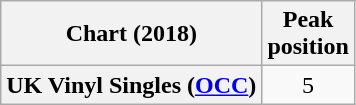<table class="wikitable plainrowheaders" style="text-align:center">
<tr>
<th scope="col">Chart (2018)</th>
<th scope="col">Peak<br>position</th>
</tr>
<tr>
<th scope="row">UK Vinyl Singles (<a href='#'>OCC</a>)</th>
<td>5</td>
</tr>
</table>
